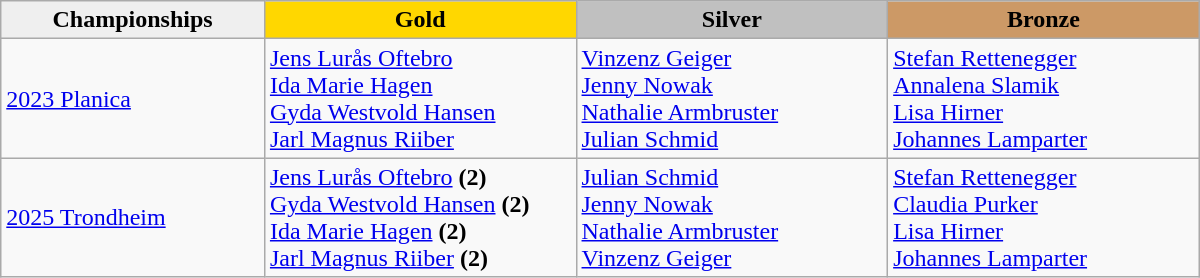<table class="wikitable sortable" style="width:800px;">
<tr>
<th style="width:22%; background:#efefef;">Championships</th>
<th style="width:26%; background:gold">Gold</th>
<th style="width:26%; background:silver">Silver</th>
<th style="width:26%; background:#CC9966">Bronze</th>
</tr>
<tr>
<td><a href='#'>2023 Planica</a></td>
<td><a href='#'>Jens Lurås Oftebro</a><br><a href='#'>Ida Marie Hagen</a><br><a href='#'>Gyda Westvold Hansen</a><br><a href='#'>Jarl Magnus Riiber</a><br></td>
<td><a href='#'>Vinzenz Geiger</a><br><a href='#'>Jenny Nowak</a><br><a href='#'>Nathalie Armbruster</a><br><a href='#'>Julian Schmid</a><br></td>
<td><a href='#'>Stefan Rettenegger</a><br><a href='#'>Annalena Slamik</a><br><a href='#'>Lisa Hirner</a><br><a href='#'>Johannes Lamparter</a><br></td>
</tr>
<tr>
<td><a href='#'>2025 Trondheim</a></td>
<td><a href='#'>Jens Lurås Oftebro</a> <strong>(2)</strong><br><a href='#'>Gyda Westvold Hansen</a> <strong>(2)</strong><br><a href='#'>Ida Marie Hagen</a> <strong>(2)</strong><br><a href='#'>Jarl Magnus Riiber</a> <strong>(2)</strong><br></td>
<td><a href='#'>Julian Schmid</a><br><a href='#'>Jenny Nowak</a><br><a href='#'>Nathalie Armbruster</a><br><a href='#'>Vinzenz Geiger</a><br></td>
<td><a href='#'>Stefan Rettenegger</a><br><a href='#'>Claudia Purker</a><br><a href='#'>Lisa Hirner</a><br><a href='#'>Johannes Lamparter</a><br></td>
</tr>
</table>
